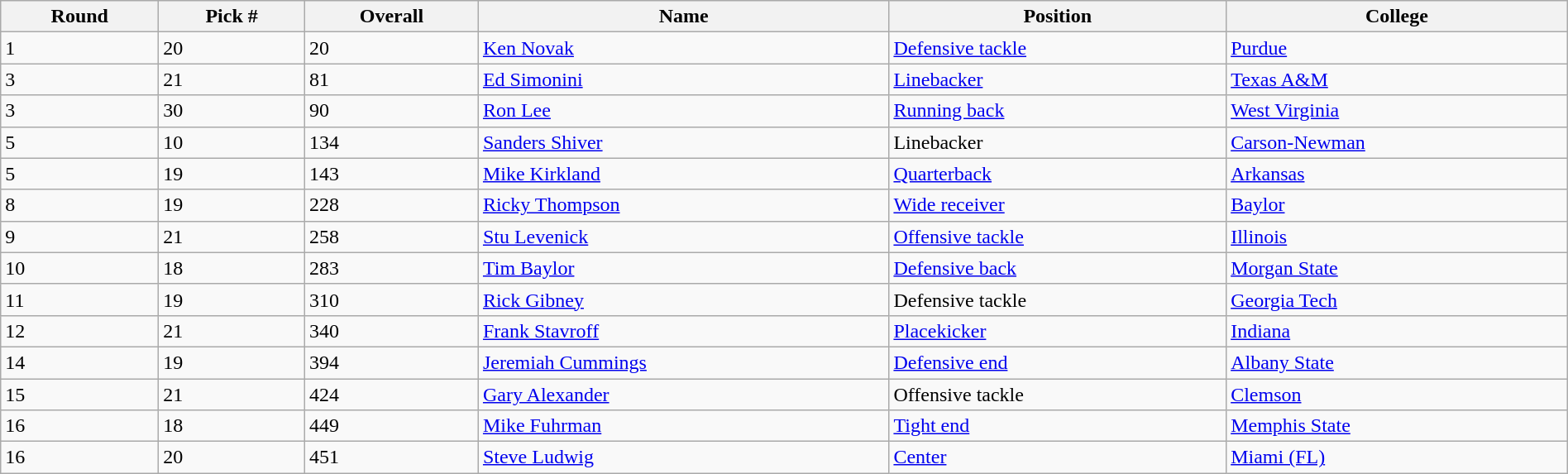<table class="wikitable sortable sortable" style="width: 100%">
<tr>
<th>Round</th>
<th>Pick #</th>
<th>Overall</th>
<th>Name</th>
<th>Position</th>
<th>College</th>
</tr>
<tr>
<td>1</td>
<td>20</td>
<td>20</td>
<td><a href='#'>Ken Novak</a></td>
<td><a href='#'>Defensive tackle</a></td>
<td><a href='#'>Purdue</a></td>
</tr>
<tr>
<td>3</td>
<td>21</td>
<td>81</td>
<td><a href='#'>Ed Simonini</a></td>
<td><a href='#'>Linebacker</a></td>
<td><a href='#'>Texas A&M</a></td>
</tr>
<tr>
<td>3</td>
<td>30</td>
<td>90</td>
<td><a href='#'>Ron Lee</a></td>
<td><a href='#'>Running back</a></td>
<td><a href='#'>West Virginia</a></td>
</tr>
<tr>
<td>5</td>
<td>10</td>
<td>134</td>
<td><a href='#'>Sanders Shiver</a></td>
<td>Linebacker</td>
<td><a href='#'>Carson-Newman</a></td>
</tr>
<tr>
<td>5</td>
<td>19</td>
<td>143</td>
<td><a href='#'>Mike Kirkland</a></td>
<td><a href='#'>Quarterback</a></td>
<td><a href='#'>Arkansas</a></td>
</tr>
<tr>
<td>8</td>
<td>19</td>
<td>228</td>
<td><a href='#'>Ricky Thompson</a></td>
<td><a href='#'>Wide receiver</a></td>
<td><a href='#'>Baylor</a></td>
</tr>
<tr>
<td>9</td>
<td>21</td>
<td>258</td>
<td><a href='#'>Stu Levenick</a></td>
<td><a href='#'>Offensive tackle</a></td>
<td><a href='#'>Illinois</a></td>
</tr>
<tr>
<td>10</td>
<td>18</td>
<td>283</td>
<td><a href='#'>Tim Baylor</a></td>
<td><a href='#'>Defensive back</a></td>
<td><a href='#'>Morgan State</a></td>
</tr>
<tr>
<td>11</td>
<td>19</td>
<td>310</td>
<td><a href='#'>Rick Gibney</a></td>
<td>Defensive tackle</td>
<td><a href='#'>Georgia Tech</a></td>
</tr>
<tr>
<td>12</td>
<td>21</td>
<td>340</td>
<td><a href='#'>Frank Stavroff</a></td>
<td><a href='#'>Placekicker</a></td>
<td><a href='#'>Indiana</a></td>
</tr>
<tr>
<td>14</td>
<td>19</td>
<td>394</td>
<td><a href='#'>Jeremiah Cummings</a></td>
<td><a href='#'>Defensive end</a></td>
<td><a href='#'>Albany State</a></td>
</tr>
<tr>
<td>15</td>
<td>21</td>
<td>424</td>
<td><a href='#'>Gary Alexander</a></td>
<td>Offensive tackle</td>
<td><a href='#'>Clemson</a></td>
</tr>
<tr>
<td>16</td>
<td>18</td>
<td>449</td>
<td><a href='#'>Mike Fuhrman</a></td>
<td><a href='#'>Tight end</a></td>
<td><a href='#'>Memphis State</a></td>
</tr>
<tr>
<td>16</td>
<td>20</td>
<td>451</td>
<td><a href='#'>Steve Ludwig</a></td>
<td><a href='#'>Center</a></td>
<td><a href='#'>Miami (FL)</a></td>
</tr>
</table>
